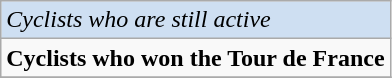<table class="wikitable">
<tr>
<td style= "background:#CEDFF2;"><em>Cyclists who are still active</em></td>
</tr>
<tr>
<td><strong>Cyclists who won the Tour de France</strong></td>
</tr>
<tr>
</tr>
</table>
